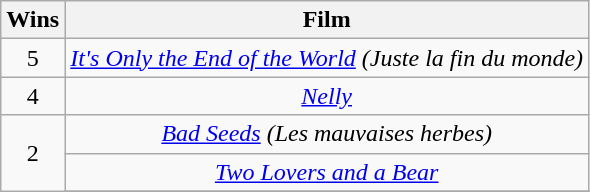<table class="wikitable" style="text-align:center;">
<tr>
<th scope="col" width="17">Wins</th>
<th scope="col" align="center">Film</th>
</tr>
<tr>
<td rowspan="1" style="text-align:center;">5</td>
<td><em><a href='#'>It's Only the End of the World</a> (Juste la fin du monde)</em></td>
</tr>
<tr>
<td rowspan="1" style="text-align:center;">4</td>
<td><em><a href='#'>Nelly</a></em></td>
</tr>
<tr>
<td rowspan="3" style="text-align:center;">2</td>
<td><em><a href='#'>Bad Seeds</a> (Les mauvaises herbes)</em></td>
</tr>
<tr>
<td><em><a href='#'>Two Lovers and a Bear</a></em></td>
</tr>
<tr>
</tr>
</table>
